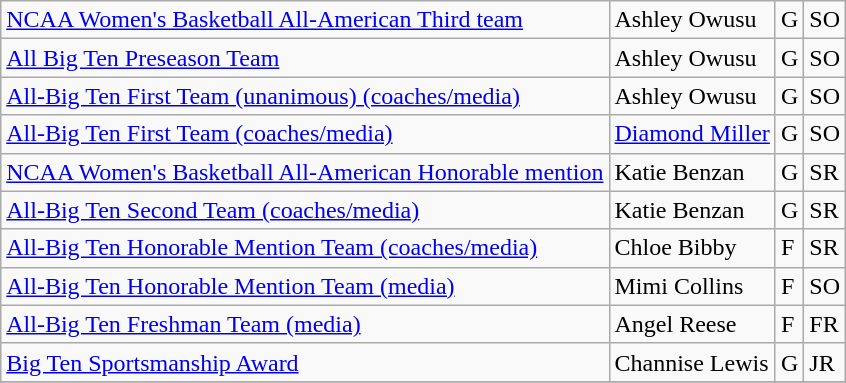<table class="wikitable">
<tr>
<td><a href='#'>NCAA Women's Basketball All-American Third team</a></td>
<td>Ashley Owusu</td>
<td>G</td>
<td>SO</td>
</tr>
<tr>
<td><a href='#'>All Big Ten Preseason Team</a></td>
<td>Ashley Owusu</td>
<td>G</td>
<td>SO</td>
</tr>
<tr>
<td><a href='#'>All-Big Ten First Team (unanimous) (coaches/media)</a></td>
<td>Ashley Owusu</td>
<td>G</td>
<td>SO</td>
</tr>
<tr>
<td><a href='#'>All-Big Ten First Team (coaches/media)</a></td>
<td><a href='#'>Diamond Miller</a></td>
<td>G</td>
<td>SO</td>
</tr>
<tr>
<td><a href='#'>NCAA Women's Basketball All-American Honorable mention</a></td>
<td>Katie Benzan</td>
<td>G</td>
<td>SR</td>
</tr>
<tr>
<td><a href='#'>All-Big Ten Second Team (coaches/media)</a></td>
<td>Katie Benzan</td>
<td>G</td>
<td>SR</td>
</tr>
<tr>
<td><a href='#'>All-Big Ten Honorable Mention Team (coaches/media)</a></td>
<td>Chloe Bibby</td>
<td>F</td>
<td>SR</td>
</tr>
<tr>
<td><a href='#'>All-Big Ten Honorable Mention Team (media)</a></td>
<td>Mimi Collins</td>
<td>F</td>
<td>SO</td>
</tr>
<tr>
<td><a href='#'>All-Big Ten Freshman Team (media)</a></td>
<td>Angel Reese</td>
<td>F</td>
<td>FR</td>
</tr>
<tr>
<td><a href='#'>Big Ten Sportsmanship Award</a></td>
<td>Channise Lewis</td>
<td>G</td>
<td>JR</td>
</tr>
<tr>
</tr>
</table>
